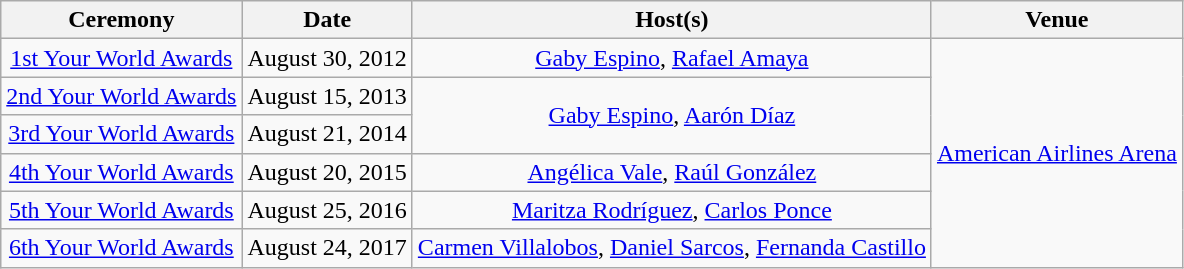<table class="sortable wikitable" style="text-align: center">
<tr>
<th style="width:50">Ceremony</th>
<th style="width:50">Date</th>
<th style="width:50">Host(s)</th>
<th style="width:50">Venue</th>
</tr>
<tr>
<td><a href='#'>1st Your World Awards</a></td>
<td>August 30, 2012</td>
<td><a href='#'>Gaby Espino</a>, <a href='#'>Rafael Amaya</a></td>
<td rowspan=6><a href='#'>American Airlines Arena</a></td>
</tr>
<tr>
<td><a href='#'>2nd Your World Awards</a></td>
<td>August 15, 2013</td>
<td rowspan=2><a href='#'>Gaby Espino</a>, <a href='#'>Aarón Díaz</a></td>
</tr>
<tr>
<td><a href='#'>3rd Your World Awards</a></td>
<td>August 21, 2014</td>
</tr>
<tr>
<td><a href='#'>4th Your World Awards</a></td>
<td>August 20, 2015</td>
<td><a href='#'>Angélica Vale</a>, <a href='#'>Raúl González</a></td>
</tr>
<tr>
<td><a href='#'>5th Your World Awards</a></td>
<td>August 25, 2016</td>
<td><a href='#'>Maritza Rodríguez</a>, <a href='#'>Carlos Ponce</a></td>
</tr>
<tr>
<td><a href='#'>6th Your World Awards</a></td>
<td>August 24, 2017</td>
<td><a href='#'>Carmen Villalobos</a>, <a href='#'>Daniel Sarcos</a>, <a href='#'>Fernanda Castillo</a></td>
</tr>
</table>
